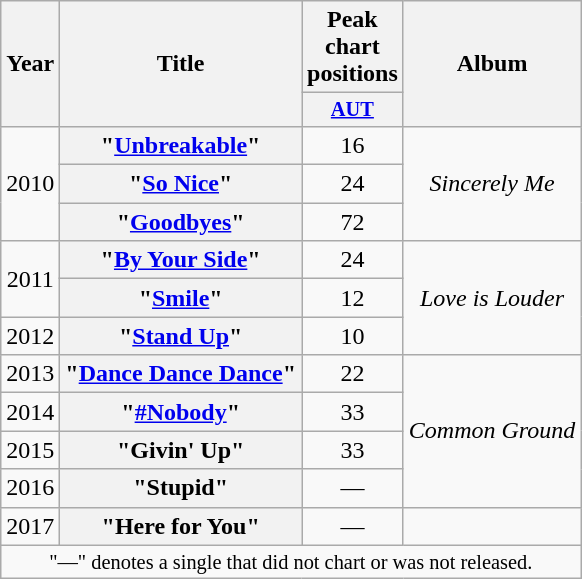<table class="wikitable plainrowheaders" style="text-align:center;" border="1">
<tr>
<th scope="col" rowspan="2">Year</th>
<th scope="col" rowspan="2">Title</th>
<th scope="col" colspan="1">Peak chart positions</th>
<th scope="col" rowspan="2">Album</th>
</tr>
<tr>
<th scope="col" style="width:3em;font-size:85%;"><a href='#'>AUT</a><br></th>
</tr>
<tr>
<td rowspan="3">2010</td>
<th scope="row">"<a href='#'>Unbreakable</a>"</th>
<td>16</td>
<td rowspan="3"><em>Sincerely Me</em></td>
</tr>
<tr>
<th scope="row">"<a href='#'>So Nice</a>"</th>
<td>24</td>
</tr>
<tr>
<th scope="row">"<a href='#'>Goodbyes</a>"</th>
<td>72</td>
</tr>
<tr>
<td rowspan="2">2011</td>
<th scope="row">"<a href='#'>By Your Side</a>"</th>
<td>24</td>
<td rowspan="3"><em>Love is Louder</em></td>
</tr>
<tr>
<th scope="row">"<a href='#'>Smile</a>"</th>
<td>12</td>
</tr>
<tr>
<td>2012</td>
<th scope="row">"<a href='#'>Stand Up</a>"</th>
<td>10</td>
</tr>
<tr>
<td>2013</td>
<th scope="row">"<a href='#'>Dance Dance Dance</a>"</th>
<td>22</td>
<td rowspan="4"><em>Common Ground</em></td>
</tr>
<tr>
<td>2014</td>
<th scope="row">"<a href='#'>#Nobody</a>"</th>
<td>33</td>
</tr>
<tr>
<td>2015</td>
<th scope="row">"Givin' Up"</th>
<td>33</td>
</tr>
<tr>
<td>2016</td>
<th scope="row">"Stupid"</th>
<td>—</td>
</tr>
<tr>
<td>2017</td>
<th scope="row">"Here for You"</th>
<td>—</td>
<td></td>
</tr>
<tr>
<td colspan="20" style="text-align:center; font-size:85%;">"—" denotes a single that did not chart or was not released.</td>
</tr>
</table>
